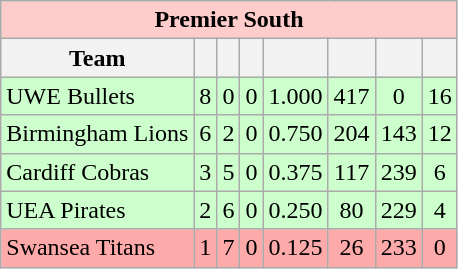<table class="wikitable">
<tr style="background:#fcc;">
<td colspan="8" style="text-align:center;"><strong>Premier South</strong></td>
</tr>
<tr style="background:#efefef;">
<th>Team</th>
<th></th>
<th></th>
<th></th>
<th></th>
<th></th>
<th></th>
<th></th>
</tr>
<tr style="text-align:center; background:#cfc;">
<td align="left">UWE Bullets</td>
<td>8</td>
<td>0</td>
<td>0</td>
<td>1.000</td>
<td>417</td>
<td>0</td>
<td>16</td>
</tr>
<tr style="text-align:center; background:#cfc;">
<td align="left">Birmingham Lions</td>
<td>6</td>
<td>2</td>
<td>0</td>
<td>0.750</td>
<td>204</td>
<td>143</td>
<td>12</td>
</tr>
<tr style="text-align:center; background:#cfc;">
<td align="left">Cardiff Cobras</td>
<td>3</td>
<td>5</td>
<td>0</td>
<td>0.375</td>
<td>117</td>
<td>239</td>
<td>6</td>
</tr>
<tr style="text-align:center; background:#cfc;">
<td align="left">UEA Pirates</td>
<td>2</td>
<td>6</td>
<td>0</td>
<td>0.250</td>
<td>80</td>
<td>229</td>
<td>4</td>
</tr>
<tr style="text-align:center; background:#faa;">
<td align="left">Swansea Titans</td>
<td>1</td>
<td>7</td>
<td>0</td>
<td>0.125</td>
<td>26</td>
<td>233</td>
<td>0</td>
</tr>
</table>
